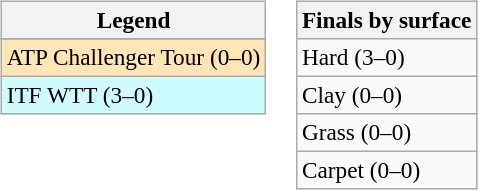<table>
<tr valign=top>
<td><br><table class=wikitable style=font-size:97%>
<tr>
<th>Legend</th>
</tr>
<tr bgcolor=e5d1cb>
</tr>
<tr bgcolor=moccasin>
<td>ATP Challenger Tour (0–0)</td>
</tr>
<tr bgcolor=cffcff>
<td>ITF WTT (3–0)</td>
</tr>
</table>
</td>
<td><br><table class=wikitable style=font-size:97%>
<tr>
<th>Finals by surface</th>
</tr>
<tr>
<td>Hard (3–0)</td>
</tr>
<tr>
<td>Clay (0–0)</td>
</tr>
<tr>
<td>Grass (0–0)</td>
</tr>
<tr>
<td>Carpet (0–0)</td>
</tr>
</table>
</td>
</tr>
</table>
